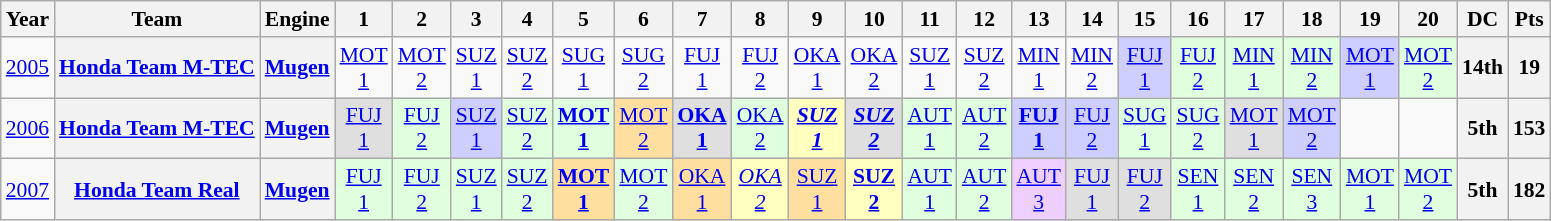<table class="wikitable" style="text-align:center; font-size:90%">
<tr>
<th>Year</th>
<th>Team</th>
<th>Engine</th>
<th>1</th>
<th>2</th>
<th>3</th>
<th>4</th>
<th>5</th>
<th>6</th>
<th>7</th>
<th>8</th>
<th>9</th>
<th>10</th>
<th>11</th>
<th>12</th>
<th>13</th>
<th>14</th>
<th>15</th>
<th>16</th>
<th>17</th>
<th>18</th>
<th>19</th>
<th>20</th>
<th>DC</th>
<th>Pts</th>
</tr>
<tr>
<td><a href='#'>2005</a></td>
<th><a href='#'>Honda Team M-TEC</a></th>
<th><a href='#'>Mugen</a></th>
<td><a href='#'>MOT<br>1</a></td>
<td><a href='#'>MOT<br>2</a></td>
<td><a href='#'>SUZ<br>1</a></td>
<td><a href='#'>SUZ<br>2</a></td>
<td><a href='#'>SUG<br>1</a></td>
<td><a href='#'>SUG<br>2</a></td>
<td><a href='#'>FUJ<br>1</a></td>
<td><a href='#'>FUJ<br>2</a></td>
<td><a href='#'>OKA<br>1</a></td>
<td><a href='#'>OKA<br>2</a></td>
<td><a href='#'>SUZ<br>1</a></td>
<td><a href='#'>SUZ<br>2</a></td>
<td><a href='#'>MIN<br>1</a></td>
<td><a href='#'>MIN<br>2</a></td>
<td style="background:#CFCFFF;"><a href='#'>FUJ<br>1</a><br></td>
<td style="background:#DFFFDF;"><a href='#'>FUJ<br>2</a><br></td>
<td style="background:#DFFFDF;"><a href='#'>MIN<br>1</a><br></td>
<td style="background:#DFFFDF;"><a href='#'>MIN<br>2</a><br></td>
<td style="background:#CFCFFF;"><a href='#'>MOT<br>1</a><br></td>
<td style="background:#DFFFDF;"><a href='#'>MOT<br>2</a><br></td>
<th>14th</th>
<th>19</th>
</tr>
<tr>
<td><a href='#'>2006</a></td>
<th><a href='#'>Honda Team M-TEC</a></th>
<th><a href='#'>Mugen</a></th>
<td style="background:#DFDFDF;"><a href='#'>FUJ<br>1</a><br></td>
<td style="background:#DFFFDF;"><a href='#'>FUJ<br>2</a><br></td>
<td style="background:#CFCFFF;"><a href='#'>SUZ<br>1</a><br></td>
<td style="background:#DFFFDF;"><a href='#'>SUZ<br>2</a><br></td>
<td style="background:#DFFFDF;"><strong><a href='#'>MOT<br>1</a></strong><br></td>
<td style="background:#FFDF9F;"><a href='#'>MOT<br>2</a><br></td>
<td style="background:#DFDFDF;"><strong><a href='#'>OKA<br>1</a></strong><br></td>
<td style="background:#DFFFDF;"><a href='#'>OKA<br>2</a><br></td>
<td style="background:#FFFFBF;"><strong><em><a href='#'>SUZ<br>1</a></em></strong><br></td>
<td style="background:#DFDFDF;"><strong><em><a href='#'>SUZ<br>2</a></em></strong><br></td>
<td style="background:#DFFFDF;"><a href='#'>AUT<br>1</a><br></td>
<td style="background:#DFFFDF;"><a href='#'>AUT<br>2</a><br></td>
<td style="background:#CFCFFF;"><strong><a href='#'>FUJ<br>1</a></strong><br></td>
<td style="background:#CFCFFF;"><a href='#'>FUJ<br>2</a><br></td>
<td style="background:#DFFFDF;"><a href='#'>SUG<br>1</a><br></td>
<td style="background:#DFFFDF;"><a href='#'>SUG<br>2</a><br></td>
<td style="background:#DFDFDF;"><a href='#'>MOT<br>1</a><br></td>
<td style="background:#CFCFFF;"><a href='#'>MOT<br>2</a><br></td>
<td></td>
<td></td>
<th>5th</th>
<th>153</th>
</tr>
<tr>
<td><a href='#'>2007</a></td>
<th><a href='#'>Honda Team Real</a></th>
<th><a href='#'>Mugen</a></th>
<td style="background:#DFFFDF;"><a href='#'>FUJ<br>1</a><br></td>
<td style="background:#DFFFDF;"><a href='#'>FUJ<br>2</a><br></td>
<td style="background:#DFFFDF;"><a href='#'>SUZ<br>1</a><br></td>
<td style="background:#DFFFDF;"><a href='#'>SUZ<br>2</a><br></td>
<td style="background:#FFDF9F;"><strong><a href='#'>MOT<br>1</a></strong><br></td>
<td style="background:#DFFFDF;"><a href='#'>MOT<br>2</a><br></td>
<td style="background:#FFDF9F;"><a href='#'>OKA<br>1</a><br></td>
<td style="background:#FFFFBF;"><em><a href='#'>OKA<br>2</a></em><br></td>
<td style="background:#FFDF9F;"><a href='#'>SUZ<br>1</a><br></td>
<td style="background:#FFFFBF;"><strong><a href='#'>SUZ<br>2</a></strong><br></td>
<td style="background:#DFFFDF;"><a href='#'>AUT<br>1</a><br></td>
<td style="background:#DFFFDF;"><a href='#'>AUT<br>2</a><br></td>
<td style="background:#EFCFFF;"><a href='#'>AUT<br>3</a><br></td>
<td style="background:#DFDFDF;"><a href='#'>FUJ<br>1</a><br></td>
<td style="background:#DFDFDF;"><a href='#'>FUJ<br>2</a><br></td>
<td style="background:#DFFFDF;"><a href='#'>SEN<br>1</a><br></td>
<td style="background:#DFFFDF;"><a href='#'>SEN<br>2</a><br></td>
<td style="background:#DFFFDF;"><a href='#'>SEN<br>3</a><br></td>
<td style="background:#DFFFDF;"><a href='#'>MOT<br>1</a><br></td>
<td style="background:#DFFFDF;"><a href='#'>MOT<br>2</a><br></td>
<th>5th</th>
<th>182</th>
</tr>
</table>
